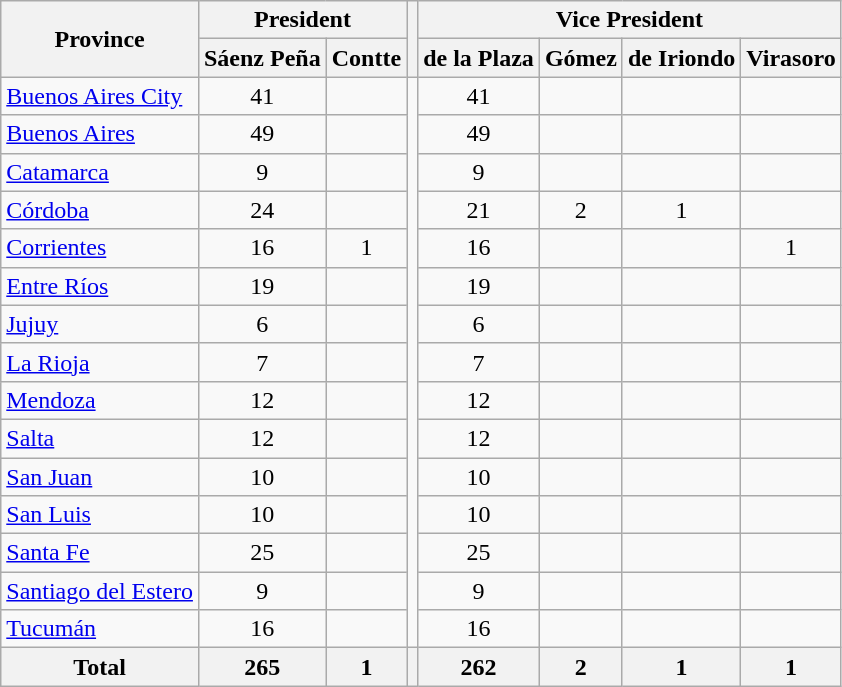<table class="wikitable" style="text-align:center;">
<tr>
<th rowspan=2>Province</th>
<th colspan=2>President</th>
<th rowspan=2></th>
<th colspan=4>Vice President</th>
</tr>
<tr>
<th>Sáenz Peña</th>
<th>Contte</th>
<th>de la Plaza</th>
<th>Gómez</th>
<th>de Iriondo</th>
<th>Virasoro</th>
</tr>
<tr>
<td align="left"><a href='#'>Buenos Aires City</a></td>
<td>41</td>
<td></td>
<td rowspan=15></td>
<td>41</td>
<td></td>
<td></td>
<td></td>
</tr>
<tr>
<td align="left"><a href='#'>Buenos Aires</a></td>
<td>49</td>
<td></td>
<td>49</td>
<td></td>
<td></td>
<td></td>
</tr>
<tr>
<td align="left"><a href='#'>Catamarca</a></td>
<td>9</td>
<td></td>
<td>9</td>
<td></td>
<td></td>
<td></td>
</tr>
<tr>
<td align="left"><a href='#'>Córdoba</a></td>
<td>24</td>
<td></td>
<td>21</td>
<td>2</td>
<td>1</td>
<td></td>
</tr>
<tr>
<td align="left"><a href='#'>Corrientes</a></td>
<td>16</td>
<td>1</td>
<td>16</td>
<td></td>
<td></td>
<td>1</td>
</tr>
<tr>
<td align="left"><a href='#'>Entre Ríos</a></td>
<td>19</td>
<td></td>
<td>19</td>
<td></td>
<td></td>
<td></td>
</tr>
<tr>
<td align="left"><a href='#'>Jujuy</a></td>
<td>6</td>
<td></td>
<td>6</td>
<td></td>
<td></td>
<td></td>
</tr>
<tr>
<td align="left"><a href='#'>La Rioja</a></td>
<td>7</td>
<td></td>
<td>7</td>
<td></td>
<td></td>
<td></td>
</tr>
<tr>
<td align="left"><a href='#'>Mendoza</a></td>
<td>12</td>
<td></td>
<td>12</td>
<td></td>
<td></td>
<td></td>
</tr>
<tr>
<td align="left"><a href='#'>Salta</a></td>
<td>12</td>
<td></td>
<td>12</td>
<td></td>
<td></td>
<td></td>
</tr>
<tr>
<td align="left"><a href='#'>San Juan</a></td>
<td>10</td>
<td></td>
<td>10</td>
<td></td>
<td></td>
<td></td>
</tr>
<tr>
<td align="left"><a href='#'>San Luis</a></td>
<td>10</td>
<td></td>
<td>10</td>
<td></td>
<td></td>
<td></td>
</tr>
<tr>
<td align="left"><a href='#'>Santa Fe</a></td>
<td>25</td>
<td></td>
<td>25</td>
<td></td>
<td></td>
<td></td>
</tr>
<tr>
<td align="left"><a href='#'>Santiago del Estero</a></td>
<td>9</td>
<td></td>
<td>9</td>
<td></td>
<td></td>
<td></td>
</tr>
<tr>
<td align="left"><a href='#'>Tucumán</a></td>
<td>16</td>
<td></td>
<td>16</td>
<td></td>
<td></td>
<td></td>
</tr>
<tr>
<th>Total</th>
<th>265</th>
<th>1</th>
<th></th>
<th>262</th>
<th>2</th>
<th>1</th>
<th>1</th>
</tr>
</table>
